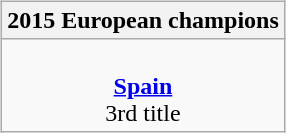<table style="width:100%;">
<tr>
<td valign=top width=33%><br>













</td>
<td valign=top width=33%><br><table class=wikitable style="text-align:center; margin:auto">
<tr>
<th>2015 European champions</th>
</tr>
<tr>
<td><br> <strong><a href='#'>Spain</a></strong><br>3rd title</td>
</tr>
</table>
</td>
<td style="vertical-align:top; width:33%;"><br>













</td>
</tr>
</table>
